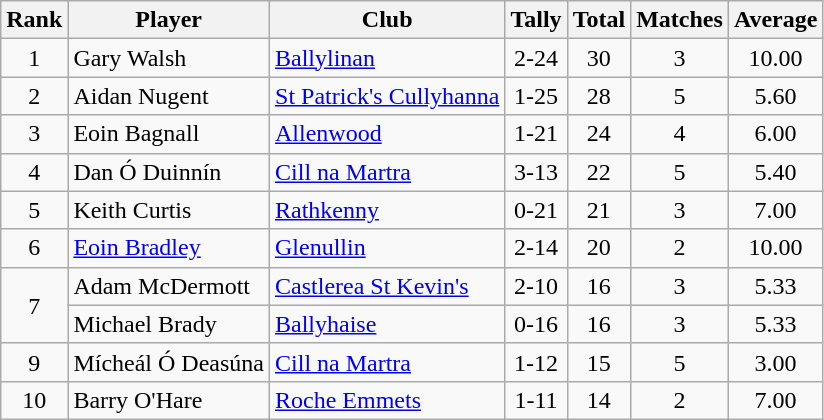<table class="wikitable">
<tr>
<th>Rank</th>
<th>Player</th>
<th>Club</th>
<th>Tally</th>
<th>Total</th>
<th>Matches</th>
<th>Average</th>
</tr>
<tr>
<td rowspan="1" style="text-align:center;">1</td>
<td>Gary Walsh</td>
<td><a href='#'>Ballylinan</a></td>
<td align=center>2-24</td>
<td align=center>30</td>
<td align=center>3</td>
<td align=center>10.00</td>
</tr>
<tr>
<td rowspan="1" style="text-align:center;">2</td>
<td>Aidan Nugent</td>
<td><a href='#'>St Patrick's Cullyhanna</a></td>
<td align=center>1-25</td>
<td align=center>28</td>
<td align=center>5</td>
<td align=center>5.60</td>
</tr>
<tr>
<td rowspan="1" style="text-align:center;">3</td>
<td>Eoin Bagnall</td>
<td><a href='#'>Allenwood</a></td>
<td align=center>1-21</td>
<td align=center>24</td>
<td align=center>4</td>
<td align=center>6.00</td>
</tr>
<tr>
<td rowspan="1" style="text-align:center;">4</td>
<td>Dan Ó Duinnín</td>
<td><a href='#'>Cill na Martra</a></td>
<td align=center>3-13</td>
<td align=center>22</td>
<td align=center>5</td>
<td align=center>5.40</td>
</tr>
<tr>
<td rowspan="1" style="text-align:center;">5</td>
<td>Keith Curtis</td>
<td><a href='#'>Rathkenny</a></td>
<td align=center>0-21</td>
<td align=center>21</td>
<td align=center>3</td>
<td align=center>7.00</td>
</tr>
<tr>
<td rowspan="1" style="text-align:center;">6</td>
<td><a href='#'>Eoin Bradley</a></td>
<td><a href='#'>Glenullin</a></td>
<td align=center>2-14</td>
<td align=center>20</td>
<td align=center>2</td>
<td align=center>10.00</td>
</tr>
<tr>
<td rowspan="2" style="text-align:center;">7</td>
<td>Adam McDermott</td>
<td><a href='#'>Castlerea St Kevin's</a></td>
<td align=center>2-10</td>
<td align=center>16</td>
<td align=center>3</td>
<td align=center>5.33</td>
</tr>
<tr>
<td>Michael Brady</td>
<td><a href='#'>Ballyhaise</a></td>
<td align=center>0-16</td>
<td align=center>16</td>
<td align=center>3</td>
<td align=center>5.33</td>
</tr>
<tr>
<td rowspan="1" style="text-align:center;">9</td>
<td>Mícheál Ó Deasúna</td>
<td><a href='#'>Cill na Martra</a></td>
<td align=center>1-12</td>
<td align=center>15</td>
<td align=center>5</td>
<td align=center>3.00</td>
</tr>
<tr>
<td rowspan="1" style="text-align:center;">10</td>
<td>Barry O'Hare</td>
<td><a href='#'>Roche Emmets</a></td>
<td align=center>1-11</td>
<td align=center>14</td>
<td align=center>2</td>
<td align=center>7.00</td>
</tr>
</table>
